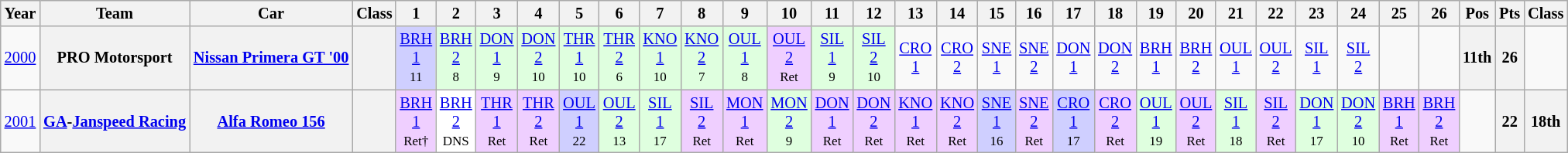<table class="wikitable" style="text-align:center; font-size:85%">
<tr>
<th>Year</th>
<th>Team</th>
<th>Car</th>
<th>Class</th>
<th>1</th>
<th>2</th>
<th>3</th>
<th>4</th>
<th>5</th>
<th>6</th>
<th>7</th>
<th>8</th>
<th>9</th>
<th>10</th>
<th>11</th>
<th>12</th>
<th>13</th>
<th>14</th>
<th>15</th>
<th>16</th>
<th>17</th>
<th>18</th>
<th>19</th>
<th>20</th>
<th>21</th>
<th>22</th>
<th>23</th>
<th>24</th>
<th>25</th>
<th>26</th>
<th>Pos</th>
<th>Pts</th>
<th>Class</th>
</tr>
<tr>
<td><a href='#'>2000</a></td>
<th nowrap>PRO Motorsport</th>
<th nowrap><a href='#'>Nissan Primera GT '00</a></th>
<th><span></span></th>
<td style="background:#CFCFFF;"><a href='#'>BRH<br>1</a><br><small>11</small></td>
<td style="background:#DFFFDF;"><a href='#'>BRH<br>2</a><br><small>8</small></td>
<td style="background:#DFFFDF;"><a href='#'>DON<br>1</a><br><small>9</small></td>
<td style="background:#DFFFDF;"><a href='#'>DON<br>2</a><br><small>10</small></td>
<td style="background:#DFFFDF;"><a href='#'>THR<br>1</a><br><small>10</small></td>
<td style="background:#DFFFDF;"><a href='#'>THR<br>2</a><br><small>6</small></td>
<td style="background:#DFFFDF;"><a href='#'>KNO<br>1</a><br><small>10</small></td>
<td style="background:#DFFFDF;"><a href='#'>KNO<br>2</a><br><small>7</small></td>
<td style="background:#DFFFDF;"><a href='#'>OUL<br>1</a><br><small>8</small></td>
<td style="background:#EFCFFF;"><a href='#'>OUL<br>2</a><br><small>Ret</small></td>
<td style="background:#DFFFDF;"><a href='#'>SIL<br>1</a><br><small>9</small></td>
<td style="background:#DFFFDF;"><a href='#'>SIL<br>2</a><br><small>10</small></td>
<td><a href='#'>CRO<br>1</a><br><small></small></td>
<td><a href='#'>CRO<br>2</a><br><small></small></td>
<td><a href='#'>SNE<br>1</a><br><small></small></td>
<td><a href='#'>SNE<br>2</a><br><small></small></td>
<td><a href='#'>DON<br>1</a><br><small></small></td>
<td><a href='#'>DON<br>2</a><br><small></small></td>
<td><a href='#'>BRH<br>1</a><br><small></small></td>
<td><a href='#'>BRH<br>2</a><br><small></small></td>
<td><a href='#'>OUL<br>1</a><br><small></small></td>
<td><a href='#'>OUL<br>2</a><br><small></small></td>
<td><a href='#'>SIL<br>1</a><br><small></small></td>
<td><a href='#'>SIL<br>2</a><br><small></small></td>
<td></td>
<td></td>
<th>11th</th>
<th>26</th>
<td></td>
</tr>
<tr>
<td><a href='#'>2001</a></td>
<th nowrap><a href='#'>GA</a>-<a href='#'>Janspeed Racing</a></th>
<th nowrap><a href='#'>Alfa Romeo 156</a></th>
<th><span></span></th>
<td style="background:#EFCFFF;"><a href='#'>BRH<br>1</a><br><small>Ret†</small></td>
<td style="background:#FFFFFF;"><a href='#'>BRH<br>2</a><br><small>DNS</small></td>
<td style="background:#EFCFFF;"><a href='#'>THR<br>1</a><br><small>Ret</small></td>
<td style="background:#EFCFFF;"><a href='#'>THR<br>2</a><br><small>Ret</small></td>
<td style="background:#CFCFFF;"><a href='#'>OUL<br>1</a><br><small>22</small></td>
<td style="background:#DFFFDF;"><a href='#'>OUL<br>2</a><br><small>13</small></td>
<td style="background:#DFFFDF;"><a href='#'>SIL<br>1</a><br><small>17</small></td>
<td style="background:#EFCFFF;"><a href='#'>SIL<br>2</a><br><small>Ret</small></td>
<td style="background:#EFCFFF;"><a href='#'>MON<br>1</a><br><small>Ret</small></td>
<td style="background:#DFFFDF;"><a href='#'>MON<br>2</a><br><small>9</small></td>
<td style="background:#EFCFFF;"><a href='#'>DON<br>1</a><br><small>Ret</small></td>
<td style="background:#EFCFFF;"><a href='#'>DON<br>2</a><br><small>Ret</small></td>
<td style="background:#EFCFFF;"><a href='#'>KNO<br>1</a><br><small>Ret</small></td>
<td style="background:#EFCFFF;"><a href='#'>KNO<br>2</a><br><small>Ret</small></td>
<td style="background:#CFCFFF;"><a href='#'>SNE<br>1</a><br><small>16</small></td>
<td style="background:#EFCFFF;"><a href='#'>SNE<br>2</a><br><small>Ret</small></td>
<td style="background:#CFCFFF;"><a href='#'>CRO<br>1</a><br><small>17</small></td>
<td style="background:#EFCFFF;"><a href='#'>CRO<br>2</a><br><small>Ret</small></td>
<td style="background:#DFFFDF;"><a href='#'>OUL<br>1</a><br><small>19</small></td>
<td style="background:#EFCFFF;"><a href='#'>OUL<br>2</a><br><small>Ret</small></td>
<td style="background:#DFFFDF;"><a href='#'>SIL<br>1</a><br><small>18</small></td>
<td style="background:#EFCFFF;"><a href='#'>SIL<br>2</a><br><small>Ret</small></td>
<td style="background:#DFFFDF;"><a href='#'>DON<br>1</a><br><small>17</small></td>
<td style="background:#DFFFDF;"><a href='#'>DON<br>2</a><br><small>10</small></td>
<td style="background:#EFCFFF;"><a href='#'>BRH<br>1</a><br><small>Ret</small></td>
<td style="background:#EFCFFF;"><a href='#'>BRH<br>2</a><br><small>Ret</small></td>
<td></td>
<th>22</th>
<th>18th</th>
</tr>
</table>
